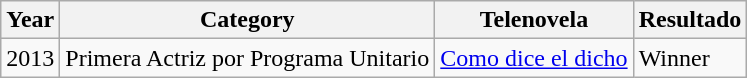<table class="wikitable">
<tr>
<th>Year</th>
<th>Category</th>
<th>Telenovela</th>
<th>Resultado</th>
</tr>
<tr>
<td>2013</td>
<td>Primera Actriz por Programa Unitario</td>
<td><a href='#'>Como dice el dicho</a></td>
<td>Winner</td>
</tr>
</table>
